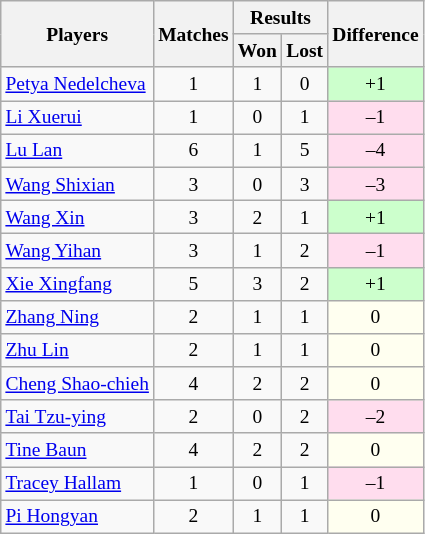<table class=wikitable style="text-align:center; font-size:small">
<tr>
<th rowspan="2">Players</th>
<th rowspan="2">Matches</th>
<th colspan="2">Results</th>
<th rowspan="2">Difference</th>
</tr>
<tr>
<th>Won</th>
<th>Lost</th>
</tr>
<tr>
<td align="left"> <a href='#'>Petya Nedelcheva</a></td>
<td>1</td>
<td>1</td>
<td>0</td>
<td bgcolor="#ccffcc">+1</td>
</tr>
<tr>
<td align="left"> <a href='#'>Li Xuerui</a></td>
<td>1</td>
<td>0</td>
<td>1</td>
<td bgcolor="#ffddee">–1</td>
</tr>
<tr>
<td align="left"> <a href='#'>Lu Lan</a></td>
<td>6</td>
<td>1</td>
<td>5</td>
<td bgcolor="#ffddee">–4</td>
</tr>
<tr>
<td align="left"> <a href='#'>Wang Shixian</a></td>
<td>3</td>
<td>0</td>
<td>3</td>
<td bgcolor="#ffddee">–3</td>
</tr>
<tr>
<td align="left"> <a href='#'>Wang Xin</a></td>
<td>3</td>
<td>2</td>
<td>1</td>
<td bgcolor="#ccffcc">+1</td>
</tr>
<tr>
<td align="left"> <a href='#'>Wang Yihan</a></td>
<td>3</td>
<td>1</td>
<td>2</td>
<td bgcolor="#ffddee">–1</td>
</tr>
<tr>
<td align="left"> <a href='#'>Xie Xingfang</a></td>
<td>5</td>
<td>3</td>
<td>2</td>
<td bgcolor="#ccffcc">+1</td>
</tr>
<tr>
<td align="left"> <a href='#'>Zhang Ning</a></td>
<td>2</td>
<td>1</td>
<td>1</td>
<td bgcolor="#fffff0">0</td>
</tr>
<tr>
<td align="left"> <a href='#'>Zhu Lin</a></td>
<td>2</td>
<td>1</td>
<td>1</td>
<td bgcolor="#fffff0">0</td>
</tr>
<tr>
<td align="left"> <a href='#'>Cheng Shao-chieh</a></td>
<td>4</td>
<td>2</td>
<td>2</td>
<td bgcolor="#fffff0">0</td>
</tr>
<tr>
<td align="left"> <a href='#'>Tai Tzu-ying</a></td>
<td>2</td>
<td>0</td>
<td>2</td>
<td bgcolor="#ffddee">–2</td>
</tr>
<tr>
<td align="left"> <a href='#'>Tine Baun</a></td>
<td>4</td>
<td>2</td>
<td>2</td>
<td bgcolor="#fffff0">0</td>
</tr>
<tr>
<td align="left"> <a href='#'>Tracey Hallam</a></td>
<td>1</td>
<td>0</td>
<td>1</td>
<td bgcolor="#ffddee">–1</td>
</tr>
<tr>
<td align="left"> <a href='#'>Pi Hongyan</a></td>
<td>2</td>
<td>1</td>
<td>1</td>
<td bgcolor="#fffff0">0</td>
</tr>
</table>
